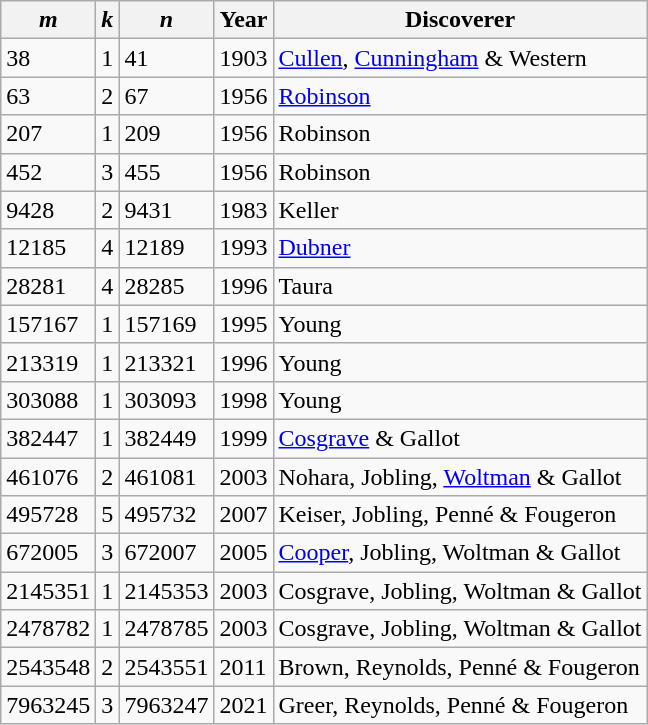<table class="wikitable">
<tr>
<th><em>m</em></th>
<th><em>k</em></th>
<th><em>n</em></th>
<th>Year</th>
<th>Discoverer</th>
</tr>
<tr>
<td>38</td>
<td>1</td>
<td>41</td>
<td>1903</td>
<td><a href='#'>Cullen</a>, <a href='#'>Cunningham</a> & Western</td>
</tr>
<tr>
<td>63</td>
<td>2</td>
<td>67</td>
<td>1956</td>
<td><a href='#'>Robinson</a></td>
</tr>
<tr>
<td>207</td>
<td>1</td>
<td>209</td>
<td>1956</td>
<td>Robinson</td>
</tr>
<tr>
<td>452</td>
<td>3</td>
<td>455</td>
<td>1956</td>
<td>Robinson</td>
</tr>
<tr>
<td>9428</td>
<td>2</td>
<td>9431</td>
<td>1983</td>
<td>Keller</td>
</tr>
<tr>
<td>12185</td>
<td>4</td>
<td>12189</td>
<td>1993</td>
<td><a href='#'>Dubner</a></td>
</tr>
<tr>
<td>28281</td>
<td>4</td>
<td>28285</td>
<td>1996</td>
<td>Taura</td>
</tr>
<tr>
<td>157167</td>
<td>1</td>
<td>157169</td>
<td>1995</td>
<td>Young</td>
</tr>
<tr>
<td>213319</td>
<td>1</td>
<td>213321</td>
<td>1996</td>
<td>Young</td>
</tr>
<tr>
<td>303088</td>
<td>1</td>
<td>303093</td>
<td>1998</td>
<td>Young</td>
</tr>
<tr>
<td>382447</td>
<td>1</td>
<td>382449</td>
<td>1999</td>
<td><a href='#'>Cosgrave</a> & Gallot</td>
</tr>
<tr>
<td>461076</td>
<td>2</td>
<td>461081</td>
<td>2003</td>
<td>Nohara, Jobling, <a href='#'>Woltman</a> & Gallot</td>
</tr>
<tr>
<td>495728</td>
<td>5</td>
<td>495732</td>
<td>2007</td>
<td>Keiser, Jobling, Penné & Fougeron</td>
</tr>
<tr>
<td>672005</td>
<td>3</td>
<td>672007</td>
<td>2005</td>
<td><a href='#'>Cooper</a>, Jobling, Woltman & Gallot</td>
</tr>
<tr>
<td>2145351</td>
<td>1</td>
<td>2145353</td>
<td>2003</td>
<td>Cosgrave, Jobling, Woltman & Gallot</td>
</tr>
<tr>
<td>2478782</td>
<td>1</td>
<td>2478785</td>
<td>2003</td>
<td>Cosgrave, Jobling, Woltman & Gallot</td>
</tr>
<tr>
<td>2543548</td>
<td>2</td>
<td>2543551</td>
<td>2011</td>
<td>Brown, Reynolds, Penné & Fougeron</td>
</tr>
<tr>
<td>7963245</td>
<td>3</td>
<td>7963247</td>
<td>2021</td>
<td>Greer, Reynolds, Penné & Fougeron</td>
</tr>
</table>
